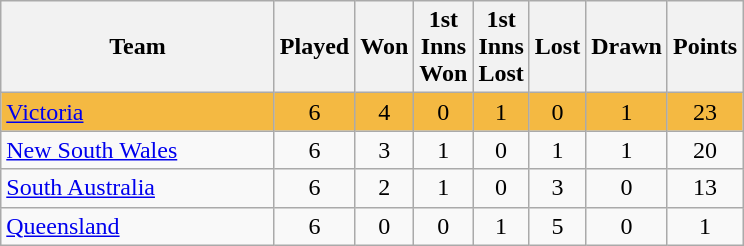<table class="wikitable" style="text-align:center;">
<tr>
<th width=175>Team</th>
<th style="width:30px;" abbr="Played">Played</th>
<th style="width:30px;" abbr="Won">Won</th>
<th style="width:30px;" abbr="1stWon">1st Inns Won</th>
<th style="width:30px;" abbr="1stLost">1st Inns Lost</th>
<th style="width:30px;" abbr="Lost">Lost</th>
<th style="width:30px;" abbr="Drawn">Drawn</th>
<th style="width:30px;" abbr="Points">Points</th>
</tr>
<tr style="background:#f4b942;">
<td style="text-align:left;"><a href='#'>Victoria</a></td>
<td>6</td>
<td>4</td>
<td>0</td>
<td>1</td>
<td>0</td>
<td>1</td>
<td>23</td>
</tr>
<tr>
<td style="text-align:left;"><a href='#'>New South Wales</a></td>
<td>6</td>
<td>3</td>
<td>1</td>
<td>0</td>
<td>1</td>
<td>1</td>
<td>20</td>
</tr>
<tr>
<td style="text-align:left;"><a href='#'>South Australia</a></td>
<td>6</td>
<td>2</td>
<td>1</td>
<td>0</td>
<td>3</td>
<td>0</td>
<td>13</td>
</tr>
<tr>
<td style="text-align:left;"><a href='#'>Queensland</a></td>
<td>6</td>
<td>0</td>
<td>0</td>
<td>1</td>
<td>5</td>
<td>0</td>
<td>1</td>
</tr>
</table>
